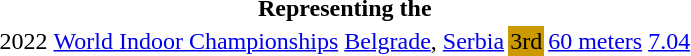<table>
<tr>
<th colspan="6">Representing the </th>
</tr>
<tr>
<td>2022</td>
<td><a href='#'>World Indoor Championships</a></td>
<td><a href='#'>Belgrade</a>, <a href='#'>Serbia</a></td>
<td bgcolor=cc9900>3rd</td>
<td><a href='#'>60 meters</a></td>
<td><a href='#'>7.04</a></td>
</tr>
</table>
